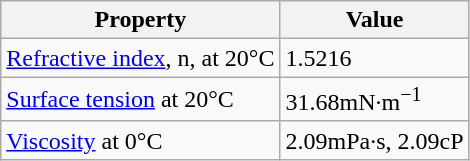<table class="wikitable">
<tr>
<th>Property</th>
<th>Value</th>
</tr>
<tr>
<td><a href='#'>Refractive index</a>, n, at 20°C</td>
<td>1.5216</td>
</tr>
<tr>
<td><a href='#'>Surface tension</a> at 20°C</td>
<td>31.68mN·m<sup>−1</sup></td>
</tr>
<tr>
<td><a href='#'>Viscosity</a> at 0°C</td>
<td>2.09mPa·s, 2.09cP</td>
</tr>
</table>
